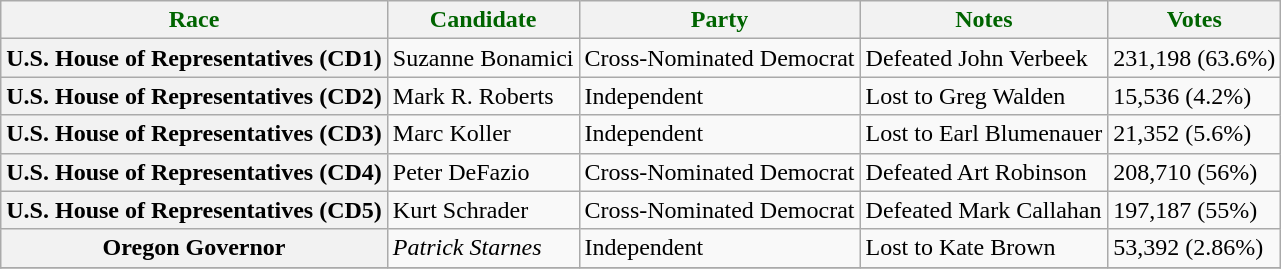<table class="wikitable plainrowheaders">
<tr style="color:darkgreen">
<th scope="col">Race</th>
<th scope="col">Candidate</th>
<th scope="col">Party</th>
<th scope="col">Notes</th>
<th scope="col">Votes</th>
</tr>
<tr>
<th scope="row">U.S. House of Representatives (CD1)</th>
<td>Suzanne Bonamici</td>
<td>Cross-Nominated Democrat</td>
<td>Defeated John Verbeek</td>
<td>231,198 (63.6%)</td>
</tr>
<tr>
<th scope="row">U.S. House of Representatives (CD2)</th>
<td>Mark R. Roberts</td>
<td>Independent</td>
<td>Lost to Greg Walden</td>
<td>15,536 (4.2%)</td>
</tr>
<tr>
<th scope="row">U.S. House of Representatives (CD3)</th>
<td>Marc Koller</td>
<td>Independent</td>
<td>Lost to Earl Blumenauer</td>
<td>21,352 (5.6%)</td>
</tr>
<tr>
<th scope="row">U.S. House of Representatives (CD4)</th>
<td>Peter DeFazio</td>
<td>Cross-Nominated Democrat</td>
<td>Defeated Art Robinson</td>
<td>208,710 (56%)</td>
</tr>
<tr>
<th scope="row">U.S. House of Representatives (CD5)</th>
<td>Kurt Schrader</td>
<td>Cross-Nominated Democrat</td>
<td>Defeated Mark Callahan</td>
<td>197,187 (55%)</td>
</tr>
<tr>
<th scope="row">Oregon Governor</th>
<td><em>Patrick Starnes</em></td>
<td>Independent</td>
<td>Lost to Kate Brown</td>
<td>53,392 (2.86%)</td>
</tr>
<tr>
</tr>
</table>
